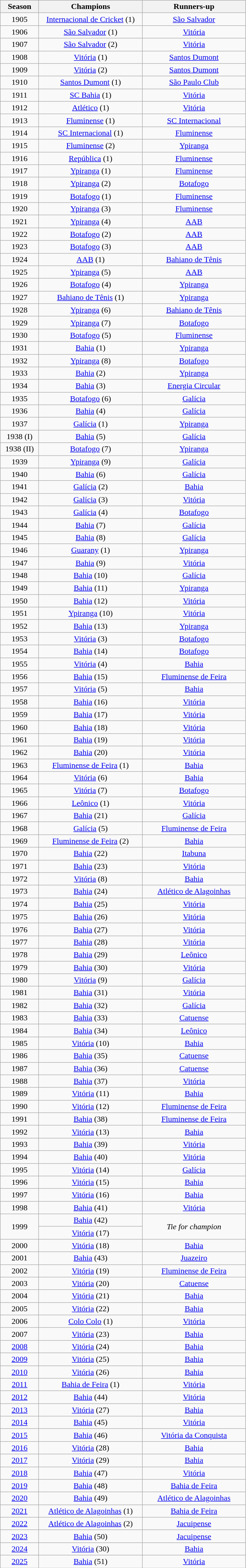<table class="wikitable" style="text-align:center; margin-left:1em;">
<tr>
<th style="width:70px">Season</th>
<th style="width:200px">Champions</th>
<th style="width:200px">Runners-up</th>
</tr>
<tr>
<td>1905</td>
<td><a href='#'>Internacional de Cricket</a> (1)</td>
<td><a href='#'>São Salvador</a></td>
</tr>
<tr>
<td>1906</td>
<td><a href='#'>São Salvador</a> (1)</td>
<td><a href='#'>Vitória</a></td>
</tr>
<tr>
<td>1907</td>
<td><a href='#'>São Salvador</a> (2)</td>
<td><a href='#'>Vitória</a></td>
</tr>
<tr>
<td>1908</td>
<td><a href='#'>Vitória</a> (1)</td>
<td><a href='#'>Santos Dumont</a></td>
</tr>
<tr>
<td>1909</td>
<td><a href='#'>Vitória</a> (2)</td>
<td><a href='#'>Santos Dumont</a></td>
</tr>
<tr>
<td>1910</td>
<td><a href='#'>Santos Dumont</a> (1)</td>
<td><a href='#'>São Paulo Club</a></td>
</tr>
<tr>
<td>1911</td>
<td><a href='#'>SC Bahia</a> (1)</td>
<td><a href='#'>Vitória</a></td>
</tr>
<tr>
<td>1912</td>
<td><a href='#'>Atlético</a> (1)</td>
<td><a href='#'>Vitória</a></td>
</tr>
<tr>
<td>1913</td>
<td><a href='#'>Fluminense</a> (1)</td>
<td><a href='#'>SC Internacional</a></td>
</tr>
<tr>
<td>1914</td>
<td><a href='#'>SC Internacional</a> (1)</td>
<td><a href='#'>Fluminense</a></td>
</tr>
<tr>
<td>1915</td>
<td><a href='#'>Fluminense</a> (2)</td>
<td><a href='#'>Ypiranga</a></td>
</tr>
<tr>
<td>1916</td>
<td><a href='#'>República</a> (1)</td>
<td><a href='#'>Fluminense</a></td>
</tr>
<tr>
<td>1917</td>
<td><a href='#'>Ypiranga</a> (1)</td>
<td><a href='#'>Fluminense</a></td>
</tr>
<tr>
<td>1918</td>
<td><a href='#'>Ypiranga</a> (2)</td>
<td><a href='#'>Botafogo</a></td>
</tr>
<tr>
<td>1919</td>
<td><a href='#'>Botafogo</a> (1)</td>
<td><a href='#'>Fluminense</a></td>
</tr>
<tr>
<td>1920</td>
<td><a href='#'>Ypiranga</a> (3)</td>
<td><a href='#'>Fluminense</a></td>
</tr>
<tr>
<td>1921</td>
<td><a href='#'>Ypiranga</a> (4)</td>
<td><a href='#'>AAB</a></td>
</tr>
<tr>
<td>1922</td>
<td><a href='#'>Botafogo</a> (2)</td>
<td><a href='#'>AAB</a></td>
</tr>
<tr>
<td>1923</td>
<td><a href='#'>Botafogo</a> (3)</td>
<td><a href='#'>AAB</a></td>
</tr>
<tr>
<td>1924</td>
<td><a href='#'>AAB</a> (1)</td>
<td><a href='#'>Bahiano de Tênis</a></td>
</tr>
<tr>
<td>1925</td>
<td><a href='#'>Ypiranga</a> (5)</td>
<td><a href='#'>AAB</a></td>
</tr>
<tr>
<td>1926</td>
<td><a href='#'>Botafogo</a> (4)</td>
<td><a href='#'>Ypiranga</a></td>
</tr>
<tr>
<td>1927</td>
<td><a href='#'>Bahiano de Tênis</a> (1)</td>
<td><a href='#'>Ypiranga</a></td>
</tr>
<tr>
<td>1928</td>
<td><a href='#'>Ypiranga</a> (6)</td>
<td><a href='#'>Bahiano de Tênis</a></td>
</tr>
<tr>
<td>1929</td>
<td><a href='#'>Ypiranga</a> (7)</td>
<td><a href='#'>Botafogo</a></td>
</tr>
<tr>
<td>1930</td>
<td><a href='#'>Botafogo</a> (5)</td>
<td><a href='#'>Fluminense</a></td>
</tr>
<tr>
<td>1931</td>
<td><a href='#'>Bahia</a> (1)</td>
<td><a href='#'>Ypiranga</a></td>
</tr>
<tr>
<td>1932</td>
<td><a href='#'>Ypiranga</a> (8)</td>
<td><a href='#'>Botafogo</a></td>
</tr>
<tr>
<td>1933</td>
<td><a href='#'>Bahia</a> (2)</td>
<td><a href='#'>Ypiranga</a></td>
</tr>
<tr>
<td>1934</td>
<td><a href='#'>Bahia</a> (3)</td>
<td><a href='#'>Energia Circular</a></td>
</tr>
<tr>
<td>1935</td>
<td><a href='#'>Botafogo</a> (6)</td>
<td><a href='#'>Galícia</a></td>
</tr>
<tr>
<td>1936</td>
<td><a href='#'>Bahia</a> (4)</td>
<td><a href='#'>Galícia</a></td>
</tr>
<tr>
<td>1937</td>
<td><a href='#'>Galícia</a> (1)</td>
<td><a href='#'>Ypiranga</a></td>
</tr>
<tr>
<td>1938 (I)</td>
<td><a href='#'>Bahia</a> (5)</td>
<td><a href='#'>Galícia</a></td>
</tr>
<tr>
<td>1938 (II)</td>
<td><a href='#'>Botafogo</a> (7)</td>
<td><a href='#'>Ypiranga</a></td>
</tr>
<tr>
<td>1939</td>
<td><a href='#'>Ypiranga</a> (9)</td>
<td><a href='#'>Galícia</a></td>
</tr>
<tr>
<td>1940</td>
<td><a href='#'>Bahia</a> (6)</td>
<td><a href='#'>Galícia</a></td>
</tr>
<tr>
<td>1941</td>
<td><a href='#'>Galícia</a> (2)</td>
<td><a href='#'>Bahia</a></td>
</tr>
<tr>
<td>1942</td>
<td><a href='#'>Galícia</a> (3)</td>
<td><a href='#'>Vitória</a></td>
</tr>
<tr>
<td>1943</td>
<td><a href='#'>Galícia</a> (4)</td>
<td><a href='#'>Botafogo</a></td>
</tr>
<tr>
<td>1944</td>
<td><a href='#'>Bahia</a> (7)</td>
<td><a href='#'>Galícia</a></td>
</tr>
<tr>
<td>1945</td>
<td><a href='#'>Bahia</a> (8)</td>
<td><a href='#'>Galícia</a></td>
</tr>
<tr>
<td>1946</td>
<td><a href='#'>Guarany</a> (1)</td>
<td><a href='#'>Ypiranga</a></td>
</tr>
<tr>
<td>1947</td>
<td><a href='#'>Bahia</a> (9)</td>
<td><a href='#'>Vitória</a></td>
</tr>
<tr>
<td>1948</td>
<td><a href='#'>Bahia</a> (10)</td>
<td><a href='#'>Galícia</a></td>
</tr>
<tr>
<td>1949</td>
<td><a href='#'>Bahia</a> (11)</td>
<td><a href='#'>Ypiranga</a></td>
</tr>
<tr>
<td>1950</td>
<td><a href='#'>Bahia</a> (12)</td>
<td><a href='#'>Vitória</a></td>
</tr>
<tr>
<td>1951</td>
<td><a href='#'>Ypiranga</a> (10)</td>
<td><a href='#'>Vitória</a></td>
</tr>
<tr>
<td>1952</td>
<td><a href='#'>Bahia</a> (13)</td>
<td><a href='#'>Ypiranga</a></td>
</tr>
<tr>
<td>1953</td>
<td><a href='#'>Vitória</a> (3)</td>
<td><a href='#'>Botafogo</a></td>
</tr>
<tr>
<td>1954</td>
<td><a href='#'>Bahia</a> (14)</td>
<td><a href='#'>Botafogo</a></td>
</tr>
<tr>
<td>1955</td>
<td><a href='#'>Vitória</a> (4)</td>
<td><a href='#'>Bahia</a></td>
</tr>
<tr>
<td>1956</td>
<td><a href='#'>Bahia</a> (15)</td>
<td><a href='#'>Fluminense de Feira</a></td>
</tr>
<tr>
<td>1957</td>
<td><a href='#'>Vitória</a> (5)</td>
<td><a href='#'>Bahia</a></td>
</tr>
<tr>
<td>1958</td>
<td><a href='#'>Bahia</a> (16)</td>
<td><a href='#'>Vitória</a></td>
</tr>
<tr>
<td>1959</td>
<td><a href='#'>Bahia</a> (17)</td>
<td><a href='#'>Vitória</a></td>
</tr>
<tr>
<td>1960</td>
<td><a href='#'>Bahia</a> (18)</td>
<td><a href='#'>Vitória</a></td>
</tr>
<tr>
<td>1961</td>
<td><a href='#'>Bahia</a> (19)</td>
<td><a href='#'>Vitória</a></td>
</tr>
<tr>
<td>1962</td>
<td><a href='#'>Bahia</a> (20)</td>
<td><a href='#'>Vitória</a></td>
</tr>
<tr>
<td>1963</td>
<td><a href='#'>Fluminense de Feira</a> (1)</td>
<td><a href='#'>Bahia</a></td>
</tr>
<tr>
<td>1964</td>
<td><a href='#'>Vitória</a> (6)</td>
<td><a href='#'>Bahia</a></td>
</tr>
<tr>
<td>1965</td>
<td><a href='#'>Vitória</a> (7)</td>
<td><a href='#'>Botafogo</a></td>
</tr>
<tr>
<td>1966</td>
<td><a href='#'>Leônico</a> (1)</td>
<td><a href='#'>Vitória</a></td>
</tr>
<tr>
<td>1967</td>
<td><a href='#'>Bahia</a> (21)</td>
<td><a href='#'>Galícia</a></td>
</tr>
<tr>
<td>1968</td>
<td><a href='#'>Galícia</a> (5)</td>
<td><a href='#'>Fluminense de Feira</a></td>
</tr>
<tr>
<td>1969</td>
<td><a href='#'>Fluminense de Feira</a> (2)</td>
<td><a href='#'>Bahia</a></td>
</tr>
<tr>
<td>1970</td>
<td><a href='#'>Bahia</a> (22)</td>
<td><a href='#'>Itabuna</a></td>
</tr>
<tr>
<td>1971</td>
<td><a href='#'>Bahia</a> (23)</td>
<td><a href='#'>Vitória</a></td>
</tr>
<tr>
<td>1972</td>
<td><a href='#'>Vitória</a> (8)</td>
<td><a href='#'>Bahia</a></td>
</tr>
<tr>
<td>1973</td>
<td><a href='#'>Bahia</a> (24)</td>
<td><a href='#'>Atlético de Alagoinhas</a></td>
</tr>
<tr>
<td>1974</td>
<td><a href='#'>Bahia</a> (25)</td>
<td><a href='#'>Vitória</a></td>
</tr>
<tr>
<td>1975</td>
<td><a href='#'>Bahia</a> (26)</td>
<td><a href='#'>Vitória</a></td>
</tr>
<tr>
<td>1976</td>
<td><a href='#'>Bahia</a> (27)</td>
<td><a href='#'>Vitória</a></td>
</tr>
<tr>
<td>1977</td>
<td><a href='#'>Bahia</a> (28)</td>
<td><a href='#'>Vitória</a></td>
</tr>
<tr>
<td>1978</td>
<td><a href='#'>Bahia</a> (29)</td>
<td><a href='#'>Leônico</a></td>
</tr>
<tr>
<td>1979</td>
<td><a href='#'>Bahia</a> (30)</td>
<td><a href='#'>Vitória</a></td>
</tr>
<tr>
<td>1980</td>
<td><a href='#'>Vitória</a> (9)</td>
<td><a href='#'>Galícia</a></td>
</tr>
<tr>
<td>1981</td>
<td><a href='#'>Bahia</a> (31)</td>
<td><a href='#'>Vitória</a></td>
</tr>
<tr>
<td>1982</td>
<td><a href='#'>Bahia</a> (32)</td>
<td><a href='#'>Galícia</a></td>
</tr>
<tr>
<td>1983</td>
<td><a href='#'>Bahia</a> (33)</td>
<td><a href='#'>Catuense</a></td>
</tr>
<tr>
<td>1984</td>
<td><a href='#'>Bahia</a> (34)</td>
<td><a href='#'>Leônico</a></td>
</tr>
<tr>
<td>1985</td>
<td><a href='#'>Vitória</a> (10)</td>
<td><a href='#'>Bahia</a></td>
</tr>
<tr>
<td>1986</td>
<td><a href='#'>Bahia</a> (35)</td>
<td><a href='#'>Catuense</a></td>
</tr>
<tr>
<td>1987</td>
<td><a href='#'>Bahia</a> (36)</td>
<td><a href='#'>Catuense</a></td>
</tr>
<tr>
<td>1988</td>
<td><a href='#'>Bahia</a> (37)</td>
<td><a href='#'>Vitória</a></td>
</tr>
<tr>
<td>1989</td>
<td><a href='#'>Vitória</a> (11)</td>
<td><a href='#'>Bahia</a></td>
</tr>
<tr>
<td>1990</td>
<td><a href='#'>Vitória</a> (12)</td>
<td><a href='#'>Fluminense de Feira</a></td>
</tr>
<tr>
<td>1991</td>
<td><a href='#'>Bahia</a> (38)</td>
<td><a href='#'>Fluminense de Feira</a></td>
</tr>
<tr>
<td>1992</td>
<td><a href='#'>Vitória</a> (13)</td>
<td><a href='#'>Bahia</a></td>
</tr>
<tr>
<td>1993</td>
<td><a href='#'>Bahia</a> (39)</td>
<td><a href='#'>Vitória</a></td>
</tr>
<tr>
<td>1994</td>
<td><a href='#'>Bahia</a> (40)</td>
<td><a href='#'>Vitória</a></td>
</tr>
<tr>
<td>1995</td>
<td><a href='#'>Vitória</a> (14)</td>
<td><a href='#'>Galícia</a></td>
</tr>
<tr>
<td>1996</td>
<td><a href='#'>Vitória</a> (15)</td>
<td><a href='#'>Bahia</a></td>
</tr>
<tr>
<td>1997</td>
<td><a href='#'>Vitória</a> (16)</td>
<td><a href='#'>Bahia</a></td>
</tr>
<tr>
<td>1998</td>
<td><a href='#'>Bahia</a> (41)</td>
<td><a href='#'>Vitória</a></td>
</tr>
<tr>
<td rowspan=2>1999</td>
<td><a href='#'>Bahia</a> (42)</td>
<td rowspan=2><em>Tie for champion</em></td>
</tr>
<tr>
<td><a href='#'>Vitória</a> (17)</td>
</tr>
<tr>
<td>2000</td>
<td><a href='#'>Vitória</a> (18)</td>
<td><a href='#'>Bahia</a></td>
</tr>
<tr>
<td>2001</td>
<td><a href='#'>Bahia</a> (43)</td>
<td><a href='#'>Juazeiro</a></td>
</tr>
<tr>
<td>2002</td>
<td><a href='#'>Vitória</a> (19)</td>
<td><a href='#'>Fluminense de Feira</a></td>
</tr>
<tr>
<td>2003</td>
<td><a href='#'>Vitória</a> (20)</td>
<td><a href='#'>Catuense</a></td>
</tr>
<tr>
<td>2004</td>
<td><a href='#'>Vitória</a> (21)</td>
<td><a href='#'>Bahia</a></td>
</tr>
<tr>
<td>2005</td>
<td><a href='#'>Vitória</a> (22)</td>
<td><a href='#'>Bahia</a></td>
</tr>
<tr>
<td>2006</td>
<td><a href='#'>Colo Colo</a> (1)</td>
<td><a href='#'>Vitória</a></td>
</tr>
<tr>
<td>2007</td>
<td><a href='#'>Vitória</a> (23)</td>
<td><a href='#'>Bahia</a></td>
</tr>
<tr>
<td><a href='#'>2008</a></td>
<td><a href='#'>Vitória</a> (24)</td>
<td><a href='#'>Bahia</a></td>
</tr>
<tr>
<td><a href='#'>2009</a></td>
<td><a href='#'>Vitória</a> (25)</td>
<td><a href='#'>Bahia</a></td>
</tr>
<tr>
<td><a href='#'>2010</a></td>
<td><a href='#'>Vitória</a> (26)</td>
<td><a href='#'>Bahia</a></td>
</tr>
<tr>
<td><a href='#'>2011</a></td>
<td><a href='#'>Bahia de Feira</a> (1)</td>
<td><a href='#'>Vitória</a></td>
</tr>
<tr>
<td><a href='#'>2012</a></td>
<td><a href='#'>Bahia</a> (44)</td>
<td><a href='#'>Vitória</a></td>
</tr>
<tr>
<td><a href='#'>2013</a></td>
<td><a href='#'>Vitória</a> (27)</td>
<td><a href='#'>Bahia</a></td>
</tr>
<tr>
<td><a href='#'>2014</a></td>
<td><a href='#'>Bahia</a> (45)</td>
<td><a href='#'>Vitória</a></td>
</tr>
<tr>
<td><a href='#'>2015</a></td>
<td><a href='#'>Bahia</a> (46)</td>
<td><a href='#'>Vitória da Conquista</a></td>
</tr>
<tr>
<td><a href='#'>2016</a></td>
<td><a href='#'>Vitória</a> (28)</td>
<td><a href='#'>Bahia</a></td>
</tr>
<tr>
<td><a href='#'>2017</a></td>
<td><a href='#'>Vitória</a> (29)</td>
<td><a href='#'>Bahia</a></td>
</tr>
<tr>
<td><a href='#'>2018</a></td>
<td><a href='#'>Bahia</a> (47)</td>
<td><a href='#'>Vitória</a></td>
</tr>
<tr>
<td><a href='#'>2019</a></td>
<td><a href='#'>Bahia</a> (48)</td>
<td><a href='#'>Bahia de Feira</a></td>
</tr>
<tr>
<td><a href='#'>2020</a></td>
<td><a href='#'>Bahia</a> (49)</td>
<td><a href='#'>Atlético de Alagoinhas</a></td>
</tr>
<tr>
<td><a href='#'>2021</a></td>
<td><a href='#'>Atlético de Alagoinhas</a> (1)</td>
<td><a href='#'>Bahia de Feira</a></td>
</tr>
<tr>
<td><a href='#'>2022</a></td>
<td><a href='#'>Atlético de Alagoinhas</a> (2)</td>
<td><a href='#'>Jacuipense</a></td>
</tr>
<tr>
<td><a href='#'>2023</a></td>
<td><a href='#'>Bahia</a> (50)</td>
<td><a href='#'>Jacuipense</a></td>
</tr>
<tr>
<td><a href='#'>2024</a></td>
<td><a href='#'>Vitória</a> (30)</td>
<td><a href='#'>Bahia</a></td>
</tr>
<tr>
<td><a href='#'>2025</a></td>
<td><a href='#'>Bahia</a> (51)</td>
<td><a href='#'>Vitória</a></td>
</tr>
</table>
